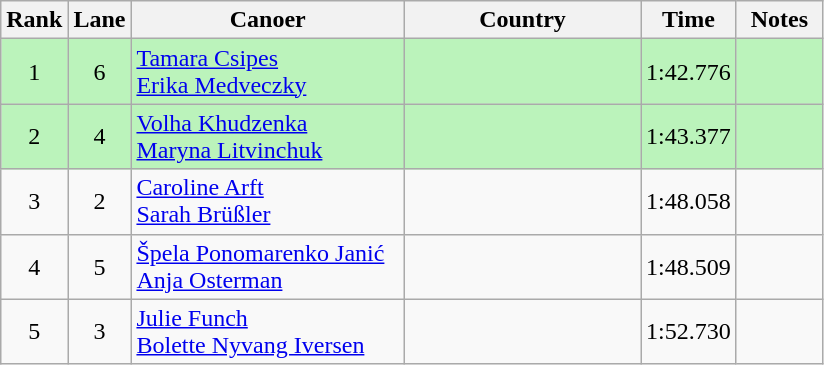<table class="wikitable" style="text-align:center;">
<tr>
<th width=30>Rank</th>
<th width=30>Lane</th>
<th width=175>Canoer</th>
<th width=150>Country</th>
<th width=30>Time</th>
<th width=50>Notes</th>
</tr>
<tr bgcolor=bbf3bb>
<td>1</td>
<td>6</td>
<td align=left><a href='#'>Tamara Csipes</a><br><a href='#'>Erika Medveczky</a></td>
<td align=left></td>
<td>1:42.776</td>
<td></td>
</tr>
<tr bgcolor=bbf3bb>
<td>2</td>
<td>4</td>
<td align=left><a href='#'>Volha Khudzenka</a><br><a href='#'>Maryna Litvinchuk</a></td>
<td align=left></td>
<td>1:43.377</td>
<td></td>
</tr>
<tr>
<td>3</td>
<td>2</td>
<td align=left><a href='#'>Caroline Arft</a><br><a href='#'>Sarah Brüßler</a></td>
<td align=left></td>
<td>1:48.058</td>
<td></td>
</tr>
<tr>
<td>4</td>
<td>5</td>
<td align=left><a href='#'>Špela Ponomarenko Janić</a><br><a href='#'>Anja Osterman</a></td>
<td align=left></td>
<td>1:48.509</td>
<td></td>
</tr>
<tr>
<td>5</td>
<td>3</td>
<td align=left><a href='#'>Julie Funch</a><br><a href='#'>Bolette Nyvang Iversen</a></td>
<td align=left></td>
<td>1:52.730</td>
<td></td>
</tr>
</table>
